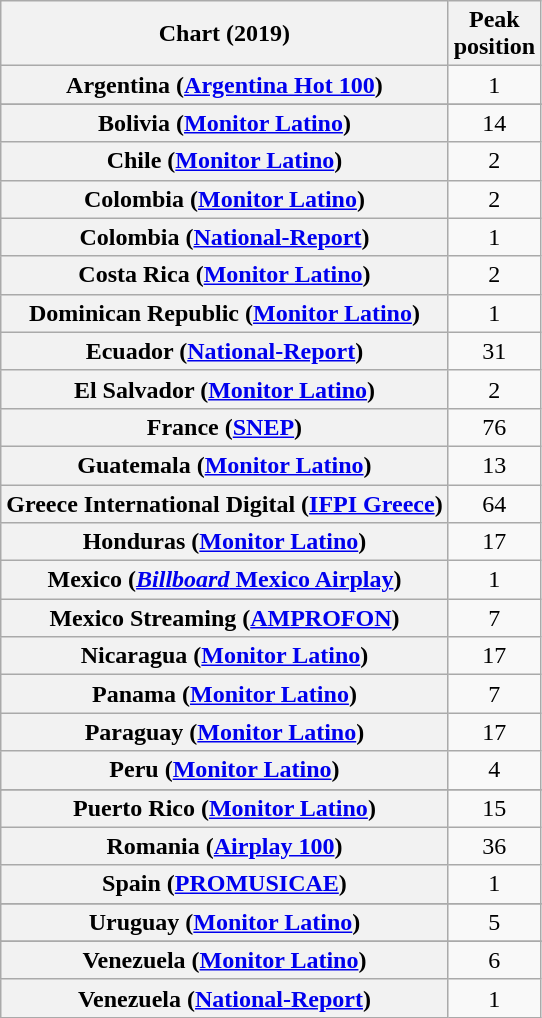<table class="wikitable sortable plainrowheaders" style="text-align:center">
<tr>
<th scope="col">Chart (2019)</th>
<th scope="col">Peak<br>position</th>
</tr>
<tr>
<th scope="row">Argentina (<a href='#'>Argentina Hot 100</a>)</th>
<td>1</td>
</tr>
<tr>
</tr>
<tr>
<th scope="row">Bolivia (<a href='#'>Monitor Latino</a>)</th>
<td>14</td>
</tr>
<tr>
<th scope="row">Chile (<a href='#'>Monitor Latino</a>)</th>
<td>2</td>
</tr>
<tr>
<th scope="row">Colombia (<a href='#'>Monitor Latino</a>)</th>
<td>2</td>
</tr>
<tr>
<th scope="row">Colombia (<a href='#'>National-Report</a>)</th>
<td>1</td>
</tr>
<tr>
<th scope="row">Costa Rica (<a href='#'>Monitor Latino</a>)</th>
<td>2</td>
</tr>
<tr>
<th scope="row">Dominican Republic (<a href='#'>Monitor Latino</a>)</th>
<td>1</td>
</tr>
<tr>
<th scope="row">Ecuador (<a href='#'>National-Report</a>)</th>
<td>31</td>
</tr>
<tr>
<th scope="row">El Salvador (<a href='#'>Monitor Latino</a>)</th>
<td>2</td>
</tr>
<tr>
<th scope="row">France (<a href='#'>SNEP</a>)</th>
<td>76</td>
</tr>
<tr>
<th scope="row">Guatemala (<a href='#'>Monitor Latino</a>)</th>
<td>13</td>
</tr>
<tr>
<th scope="row">Greece International Digital (<a href='#'>IFPI Greece</a>)</th>
<td>64</td>
</tr>
<tr>
<th scope="row">Honduras (<a href='#'>Monitor Latino</a>)</th>
<td>17</td>
</tr>
<tr>
<th scope="row">Mexico (<a href='#'><em>Billboard</em> Mexico Airplay</a>)</th>
<td>1</td>
</tr>
<tr>
<th scope="row">Mexico Streaming (<a href='#'>AMPROFON</a>)</th>
<td>7</td>
</tr>
<tr>
<th scope="row">Nicaragua (<a href='#'>Monitor Latino</a>)</th>
<td>17</td>
</tr>
<tr>
<th scope="row">Panama (<a href='#'>Monitor Latino</a>)</th>
<td>7</td>
</tr>
<tr>
<th scope="row">Paraguay (<a href='#'>Monitor Latino</a>)</th>
<td>17</td>
</tr>
<tr>
<th scope="row">Peru (<a href='#'>Monitor Latino</a>)</th>
<td>4</td>
</tr>
<tr>
</tr>
<tr>
<th scope="row">Puerto Rico (<a href='#'>Monitor Latino</a>)</th>
<td>15</td>
</tr>
<tr>
<th scope="row">Romania (<a href='#'>Airplay 100</a>)</th>
<td>36</td>
</tr>
<tr>
<th scope="row">Spain (<a href='#'>PROMUSICAE</a>)</th>
<td>1</td>
</tr>
<tr>
</tr>
<tr>
<th scope="row">Uruguay (<a href='#'>Monitor Latino</a>)</th>
<td>5</td>
</tr>
<tr>
</tr>
<tr>
</tr>
<tr>
</tr>
<tr>
</tr>
<tr>
<th scope="row">Venezuela (<a href='#'>Monitor Latino</a>)</th>
<td>6</td>
</tr>
<tr>
<th scope="row">Venezuela (<a href='#'>National-Report</a>)</th>
<td>1</td>
</tr>
</table>
